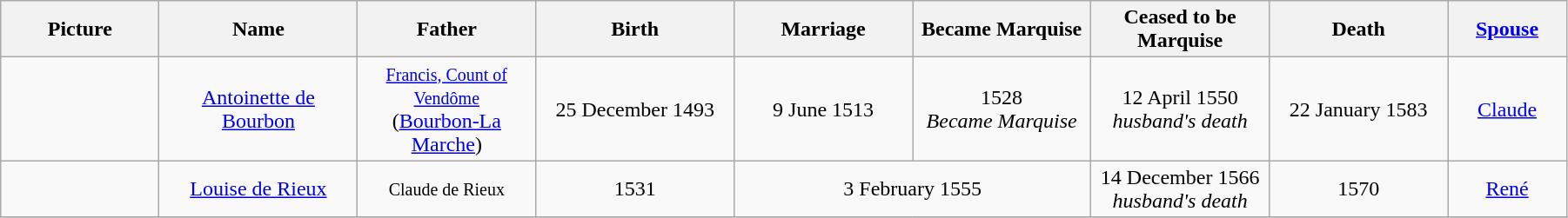<table width=95% class="wikitable">
<tr>
<th width = "8%">Picture</th>
<th width = "10%">Name</th>
<th width = "9%">Father</th>
<th width = "10%">Birth</th>
<th width = "9%">Marriage</th>
<th width = "9%">Became Marquise</th>
<th width = "9%">Ceased to be Marquise</th>
<th width = "9%">Death</th>
<th width = "6%"><a href='#'>Spouse</a></th>
</tr>
<tr>
<td align="center"></td>
<td align="center"><a href='#'>Antoinette de Bourbon</a></td>
<td align="center"><small><a href='#'>Francis, Count of Vendôme</a></small><br>(<a href='#'>Bourbon-La Marche</a>)</td>
<td align="center">25 December 1493</td>
<td align="center">9 June 1513</td>
<td align="center">1528<br><em>Became Marquise</em></td>
<td align="center">12 April 1550<br><em>husband's death</em></td>
<td align="center">22 January 1583</td>
<td align="center"><a href='#'>Claude</a></td>
</tr>
<tr>
<td align="center"></td>
<td align="center"><a href='#'>Louise de Rieux</a></td>
<td align="center"><small>Claude de Rieux</small></td>
<td align="center">1531</td>
<td align="center" colspan="2">3 February 1555</td>
<td align="center">14 December 1566<br><em>husband's death</em></td>
<td align="center">1570</td>
<td align="center"><a href='#'>René</a></td>
</tr>
<tr>
</tr>
</table>
